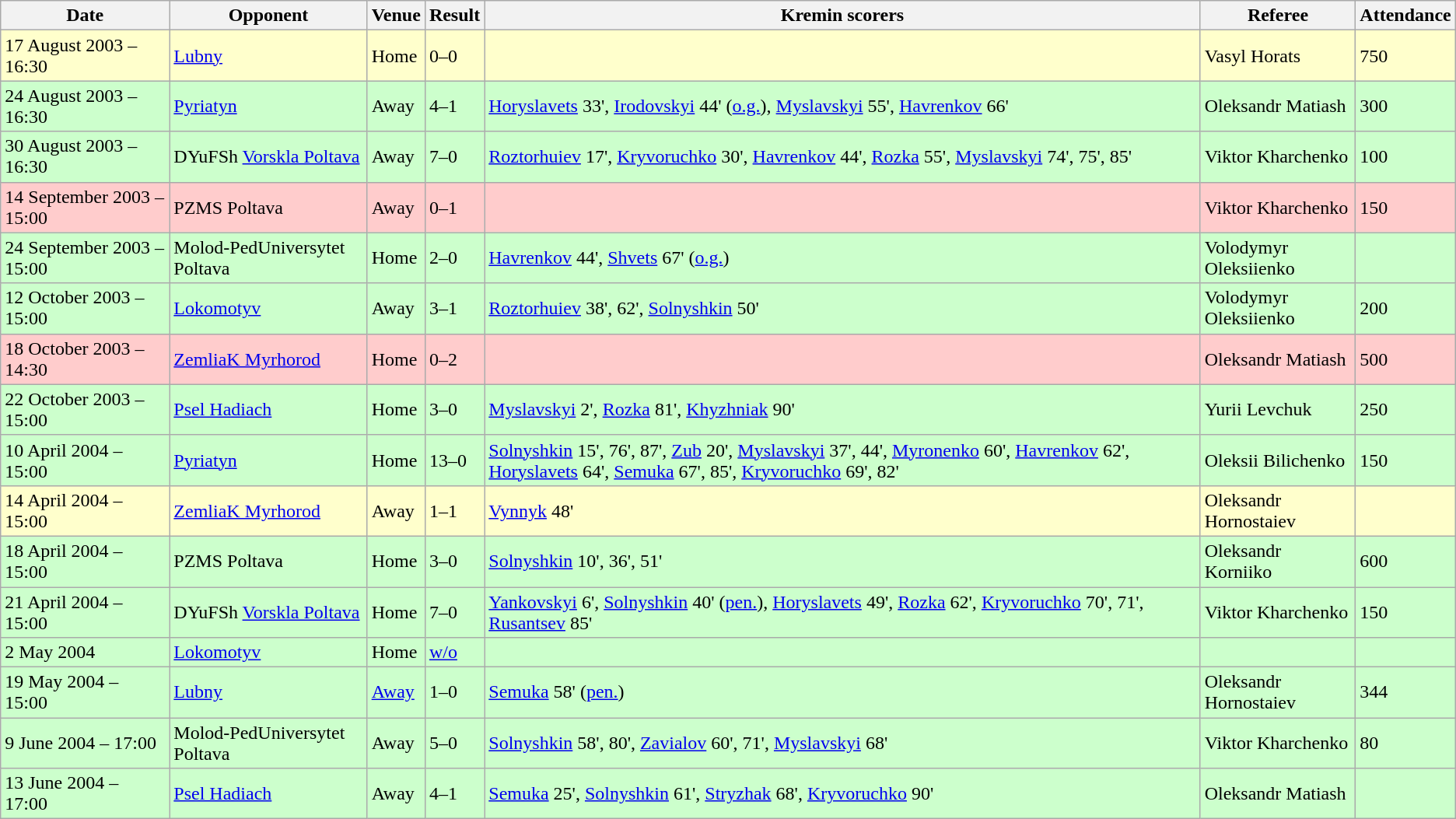<table class="wikitable" style="text-align:left">
<tr>
<th>Date</th>
<th>Opponent</th>
<th>Venue</th>
<th>Result</th>
<th>Kremin scorers</th>
<th>Referee</th>
<th>Attendance</th>
</tr>
<tr style="background:#ffffcc">
<td>17 August 2003 – 16:30</td>
<td><a href='#'>Lubny</a></td>
<td>Home</td>
<td>0–0</td>
<td></td>
<td>Vasyl Horats</td>
<td>750</td>
</tr>
<tr style="background:#ccffcc">
<td>24 August 2003 – 16:30</td>
<td><a href='#'>Pyriatyn</a></td>
<td>Away</td>
<td>4–1</td>
<td><a href='#'>Horyslavets</a> 33', <a href='#'>Irodovskyi</a> 44' (<a href='#'>o.g.</a>), <a href='#'>Myslavskyi</a> 55', <a href='#'>Havrenkov</a> 66'</td>
<td>Oleksandr Matiash</td>
<td>300</td>
</tr>
<tr style="background:#ccffcc">
<td>30 August 2003 – 16:30</td>
<td>DYuFSh <a href='#'>Vorskla Poltava</a></td>
<td>Away</td>
<td>7–0</td>
<td><a href='#'>Roztorhuiev</a> 17', <a href='#'>Kryvoruchko</a> 30', <a href='#'>Havrenkov</a> 44', <a href='#'>Rozka</a> 55', <a href='#'>Myslavskyi</a> 74', 75', 85'</td>
<td>Viktor Kharchenko</td>
<td>100</td>
</tr>
<tr style="background:#ffcccc">
<td>14 September 2003 – 15:00</td>
<td>PZMS Poltava</td>
<td>Away</td>
<td>0–1</td>
<td></td>
<td>Viktor Kharchenko</td>
<td>150</td>
</tr>
<tr style="background:#ccffcc">
<td>24 September 2003 – 15:00</td>
<td>Molod-PedUniversytet Poltava</td>
<td>Home</td>
<td>2–0</td>
<td><a href='#'>Havrenkov</a> 44', <a href='#'>Shvets</a> 67' (<a href='#'>o.g.</a>)</td>
<td>Volodymyr Oleksiienko</td>
<td></td>
</tr>
<tr style="background:#ccffcc">
<td>12 October 2003 – 15:00</td>
<td><a href='#'>Lokomotyv</a></td>
<td>Away</td>
<td>3–1</td>
<td><a href='#'>Roztorhuiev</a> 38', 62', <a href='#'>Solnyshkin</a> 50'</td>
<td>Volodymyr Oleksiienko</td>
<td>200</td>
</tr>
<tr style="background:#ffcccc">
<td>18 October 2003 – 14:30</td>
<td><a href='#'>ZemliaK Myrhorod</a></td>
<td>Home</td>
<td>0–2</td>
<td></td>
<td>Oleksandr Matiash</td>
<td>500</td>
</tr>
<tr style="background:#ccffcc">
<td>22 October 2003 – 15:00</td>
<td><a href='#'>Psel Hadiach</a></td>
<td>Home</td>
<td>3–0</td>
<td><a href='#'>Myslavskyi</a> 2', <a href='#'>Rozka</a> 81', <a href='#'>Khyzhniak</a> 90'</td>
<td>Yurii Levchuk</td>
<td>250</td>
</tr>
<tr style="background:#ccffcc">
<td>10 April 2004 – 15:00</td>
<td><a href='#'>Pyriatyn</a></td>
<td>Home</td>
<td>13–0</td>
<td><a href='#'>Solnyshkin</a> 15', 76', 87', <a href='#'>Zub</a> 20', <a href='#'>Myslavskyi</a> 37', 44', <a href='#'>Myronenko</a> 60', <a href='#'>Havrenkov</a> 62', <a href='#'>Horyslavets</a> 64', <a href='#'>Semuka</a> 67', 85', <a href='#'>Kryvoruchko</a> 69', 82'</td>
<td>Oleksii Bilichenko</td>
<td>150</td>
</tr>
<tr style="background:#ffffcc">
<td>14 April 2004 – 15:00</td>
<td><a href='#'>ZemliaK Myrhorod</a></td>
<td>Away</td>
<td>1–1</td>
<td><a href='#'>Vynnyk</a> 48'</td>
<td>Oleksandr Hornostaiev</td>
<td></td>
</tr>
<tr style="background:#ccffcc">
<td>18 April 2004 – 15:00</td>
<td>PZMS Poltava</td>
<td>Home</td>
<td>3–0</td>
<td><a href='#'>Solnyshkin</a> 10', 36', 51'</td>
<td>Oleksandr Korniiko</td>
<td>600</td>
</tr>
<tr style="background:#ccffcc">
<td>21 April 2004 – 15:00</td>
<td>DYuFSh <a href='#'>Vorskla Poltava</a></td>
<td>Home</td>
<td>7–0</td>
<td><a href='#'>Yankovskyi</a> 6', <a href='#'>Solnyshkin</a> 40' (<a href='#'>pen.</a>), <a href='#'>Horyslavets</a> 49', <a href='#'>Rozka</a> 62', <a href='#'>Kryvoruchko</a> 70', 71', <a href='#'>Rusantsev</a> 85'</td>
<td>Viktor Kharchenko</td>
<td>150</td>
</tr>
<tr style="background:#ccffcc">
<td>2 May 2004</td>
<td><a href='#'>Lokomotyv</a></td>
<td>Home</td>
<td><a href='#'>w/o</a></td>
<td></td>
<td></td>
<td></td>
</tr>
<tr style="background:#ccffcc">
<td>19 May 2004 – 15:00</td>
<td><a href='#'>Lubny</a></td>
<td><a href='#'>Away</a></td>
<td>1–0</td>
<td><a href='#'>Semuka</a> 58' (<a href='#'>pen.</a>)</td>
<td>Oleksandr Hornostaiev</td>
<td>344</td>
</tr>
<tr style="background:#ccffcc">
<td>9 June 2004 – 17:00</td>
<td>Molod-PedUniversytet Poltava</td>
<td>Away</td>
<td>5–0</td>
<td><a href='#'>Solnyshkin</a> 58', 80', <a href='#'>Zavialov</a> 60', 71', <a href='#'>Myslavskyi</a> 68'</td>
<td>Viktor Kharchenko</td>
<td>80</td>
</tr>
<tr style="background:#ccffcc">
<td>13 June 2004 – 17:00</td>
<td><a href='#'>Psel Hadiach</a></td>
<td>Away</td>
<td>4–1</td>
<td><a href='#'>Semuka</a> 25', <a href='#'>Solnyshkin</a> 61', <a href='#'>Stryzhak</a> 68', <a href='#'>Kryvoruchko</a> 90'</td>
<td>Oleksandr Matiash</td>
<td></td>
</tr>
</table>
